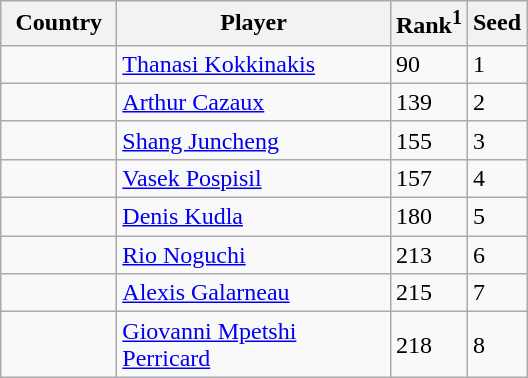<table class="sortable wikitable">
<tr>
<th style="width:70px;">Country</th>
<th style="width:175px;">Player</th>
<th>Rank<sup>1</sup></th>
<th>Seed</th>
</tr>
<tr>
<td></td>
<td><a href='#'>Thanasi Kokkinakis</a></td>
<td>90</td>
<td>1</td>
</tr>
<tr>
<td></td>
<td><a href='#'>Arthur Cazaux</a></td>
<td>139</td>
<td>2</td>
</tr>
<tr>
<td></td>
<td><a href='#'>Shang Juncheng</a></td>
<td>155</td>
<td>3</td>
</tr>
<tr>
<td></td>
<td><a href='#'>Vasek Pospisil</a></td>
<td>157</td>
<td>4</td>
</tr>
<tr>
<td></td>
<td><a href='#'>Denis Kudla</a></td>
<td>180</td>
<td>5</td>
</tr>
<tr>
<td></td>
<td><a href='#'>Rio Noguchi</a></td>
<td>213</td>
<td>6</td>
</tr>
<tr>
<td></td>
<td><a href='#'>Alexis Galarneau</a></td>
<td>215</td>
<td>7</td>
</tr>
<tr>
<td></td>
<td><a href='#'>Giovanni Mpetshi Perricard</a></td>
<td>218</td>
<td>8</td>
</tr>
</table>
